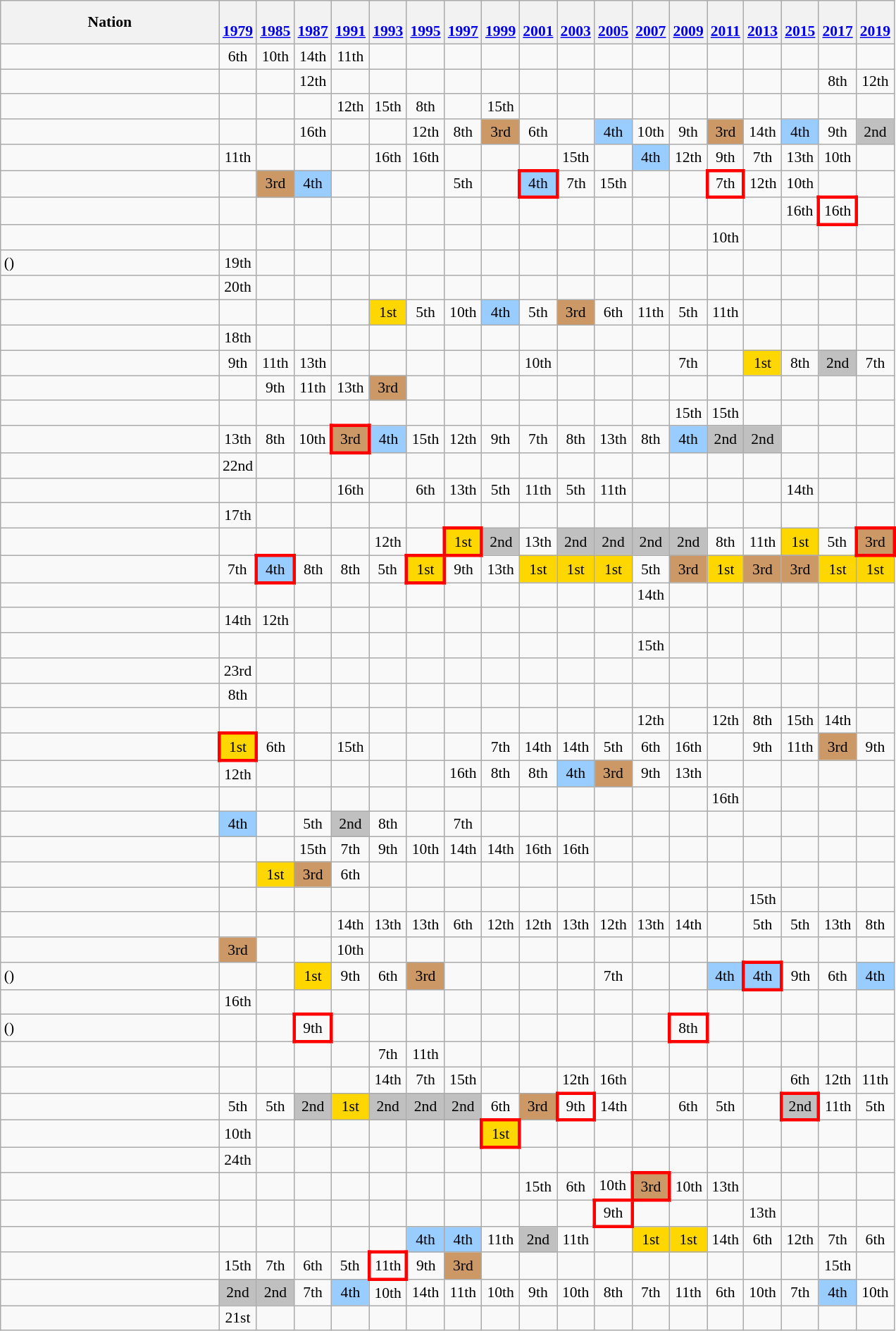<table class="wikitable" style="text-align:center; font-size:90%">
<tr>
<th width=200>Nation</th>
<th><br><a href='#'>1979</a></th>
<th><br><a href='#'>1985</a></th>
<th><br><a href='#'>1987</a></th>
<th><br><a href='#'>1991</a></th>
<th><br><a href='#'>1993</a></th>
<th><br><a href='#'>1995</a></th>
<th><br><a href='#'>1997</a></th>
<th><br><a href='#'>1999</a></th>
<th><br><a href='#'>2001</a></th>
<th><br><a href='#'>2003</a></th>
<th><br><a href='#'>2005</a></th>
<th><br><a href='#'>2007</a></th>
<th><br><a href='#'>2009</a></th>
<th><br><a href='#'>2011</a></th>
<th><br><a href='#'>2013</a></th>
<th><br><a href='#'>2015</a></th>
<th><br><a href='#'>2017</a></th>
<th><br><a href='#'>2019</a></th>
</tr>
<tr>
<td align=left></td>
<td>6th</td>
<td>10th</td>
<td>14th</td>
<td>11th</td>
<td></td>
<td></td>
<td></td>
<td></td>
<td></td>
<td></td>
<td></td>
<td></td>
<td></td>
<td></td>
<td></td>
<td></td>
<td></td>
<td></td>
</tr>
<tr>
<td align=left></td>
<td></td>
<td></td>
<td>12th</td>
<td></td>
<td></td>
<td></td>
<td></td>
<td></td>
<td></td>
<td></td>
<td></td>
<td></td>
<td></td>
<td></td>
<td></td>
<td></td>
<td>8th</td>
<td>12th</td>
</tr>
<tr>
<td align=left></td>
<td></td>
<td></td>
<td></td>
<td>12th</td>
<td>15th</td>
<td>8th</td>
<td></td>
<td>15th</td>
<td></td>
<td></td>
<td></td>
<td></td>
<td></td>
<td></td>
<td></td>
<td></td>
<td></td>
<td></td>
</tr>
<tr>
<td align=left></td>
<td></td>
<td></td>
<td>16th</td>
<td></td>
<td></td>
<td>12th</td>
<td>8th</td>
<td bgcolor=#cc9966>3rd</td>
<td>6th</td>
<td></td>
<td bgcolor=#9acdff>4th</td>
<td>10th</td>
<td>9th</td>
<td bgcolor=#cc9966>3rd</td>
<td>14th</td>
<td bgcolor=#9acdff>4th</td>
<td>9th</td>
<td bgcolor=silver>2nd</td>
</tr>
<tr>
<td align=left></td>
<td>11th</td>
<td></td>
<td></td>
<td></td>
<td>16th</td>
<td>16th</td>
<td></td>
<td></td>
<td></td>
<td>15th</td>
<td></td>
<td bgcolor=#9acdff>4th</td>
<td>12th</td>
<td>9th</td>
<td>7th</td>
<td>13th</td>
<td>10th</td>
<td></td>
</tr>
<tr>
<td align=left></td>
<td></td>
<td bgcolor=#cc9966>3rd</td>
<td bgcolor=#9acdff>4th</td>
<td></td>
<td></td>
<td></td>
<td>5th</td>
<td></td>
<td style="border: 3px solid red" bgcolor=#9acdff>4th</td>
<td>7th</td>
<td>15th</td>
<td></td>
<td></td>
<td style="border: 3px solid red">7th</td>
<td>12th</td>
<td>10th</td>
<td></td>
<td></td>
</tr>
<tr>
<td align=left></td>
<td></td>
<td></td>
<td></td>
<td></td>
<td></td>
<td></td>
<td></td>
<td></td>
<td></td>
<td></td>
<td></td>
<td></td>
<td></td>
<td></td>
<td></td>
<td>16th</td>
<td style="border: 3px solid red">16th</td>
<td></td>
</tr>
<tr>
<td align=left></td>
<td></td>
<td></td>
<td></td>
<td></td>
<td></td>
<td></td>
<td></td>
<td></td>
<td></td>
<td></td>
<td></td>
<td></td>
<td></td>
<td>10th</td>
<td></td>
<td></td>
<td></td>
<td></td>
</tr>
<tr>
<td align=left> ()</td>
<td>19th</td>
<td></td>
<td></td>
<td></td>
<td></td>
<td></td>
<td></td>
<td></td>
<td></td>
<td></td>
<td></td>
<td></td>
<td></td>
<td></td>
<td></td>
<td></td>
<td></td>
<td></td>
</tr>
<tr>
<td align=left></td>
<td>20th</td>
<td></td>
<td></td>
<td></td>
<td></td>
<td></td>
<td></td>
<td></td>
<td></td>
<td></td>
<td></td>
<td></td>
<td></td>
<td></td>
<td></td>
<td></td>
<td></td>
<td></td>
</tr>
<tr>
<td align=left></td>
<td></td>
<td></td>
<td></td>
<td></td>
<td bgcolor=gold>1st</td>
<td>5th</td>
<td>10th</td>
<td bgcolor=#9acdff>4th</td>
<td>5th</td>
<td bgcolor=#cc9966>3rd</td>
<td>6th</td>
<td>11th</td>
<td>5th</td>
<td>11th</td>
<td></td>
<td></td>
<td></td>
<td></td>
</tr>
<tr>
<td align=left></td>
<td>18th</td>
<td></td>
<td></td>
<td></td>
<td></td>
<td></td>
<td></td>
<td></td>
<td></td>
<td></td>
<td></td>
<td></td>
<td></td>
<td></td>
<td></td>
<td></td>
<td></td>
<td></td>
</tr>
<tr>
<td align=left></td>
<td>9th</td>
<td>11th</td>
<td>13th</td>
<td></td>
<td></td>
<td></td>
<td></td>
<td></td>
<td>10th</td>
<td></td>
<td></td>
<td></td>
<td>7th</td>
<td></td>
<td bgcolor=gold>1st</td>
<td>8th</td>
<td bgcolor=silver>2nd</td>
<td>7th</td>
</tr>
<tr>
<td align=left></td>
<td></td>
<td>9th</td>
<td>11th</td>
<td>13th</td>
<td bgcolor=#cc9966>3rd</td>
<td></td>
<td></td>
<td></td>
<td></td>
<td></td>
<td></td>
<td></td>
<td></td>
<td></td>
<td></td>
<td></td>
<td></td>
<td></td>
</tr>
<tr>
<td align=left></td>
<td></td>
<td></td>
<td></td>
<td></td>
<td></td>
<td></td>
<td></td>
<td></td>
<td></td>
<td></td>
<td></td>
<td></td>
<td>15th</td>
<td>15th</td>
<td></td>
<td></td>
<td></td>
<td></td>
</tr>
<tr>
<td align=left></td>
<td>13th</td>
<td>8th</td>
<td>10th</td>
<td style="border: 3px solid red" bgcolor=#cc9966>3rd</td>
<td bgcolor=#9acdff>4th</td>
<td>15th</td>
<td>12th</td>
<td>9th</td>
<td>7th</td>
<td>8th</td>
<td>13th</td>
<td>8th</td>
<td bgcolor=#9acdff>4th</td>
<td bgcolor=silver>2nd</td>
<td bgcolor=silver>2nd</td>
<td></td>
<td></td>
<td></td>
</tr>
<tr>
<td align=left></td>
<td>22nd</td>
<td></td>
<td></td>
<td></td>
<td></td>
<td></td>
<td></td>
<td></td>
<td></td>
<td></td>
<td></td>
<td></td>
<td></td>
<td></td>
<td></td>
<td></td>
<td></td>
<td></td>
</tr>
<tr>
<td align=left></td>
<td></td>
<td></td>
<td></td>
<td>16th</td>
<td></td>
<td>6th</td>
<td>13th</td>
<td>5th</td>
<td>11th</td>
<td>5th</td>
<td>11th</td>
<td></td>
<td></td>
<td></td>
<td></td>
<td>14th</td>
<td></td>
<td></td>
</tr>
<tr>
<td align=left></td>
<td>17th</td>
<td></td>
<td></td>
<td></td>
<td></td>
<td></td>
<td></td>
<td></td>
<td></td>
<td></td>
<td></td>
<td></td>
<td></td>
<td></td>
<td></td>
<td></td>
<td></td>
<td></td>
</tr>
<tr>
<td align=left></td>
<td></td>
<td></td>
<td></td>
<td></td>
<td>12th</td>
<td></td>
<td style="border: 3px solid red" bgcolor=gold>1st</td>
<td bgcolor=silver>2nd</td>
<td>13th</td>
<td bgcolor=silver>2nd</td>
<td bgcolor=silver>2nd</td>
<td bgcolor=silver>2nd</td>
<td bgcolor=silver>2nd</td>
<td>8th</td>
<td>11th</td>
<td bgcolor=gold>1st</td>
<td>5th</td>
<td style="border: 3px solid red" bgcolor=#cc9966>3rd</td>
</tr>
<tr>
<td align=left></td>
<td>7th</td>
<td style="border: 3px solid red" bgcolor=#9acdff>4th</td>
<td>8th</td>
<td>8th</td>
<td>5th</td>
<td style="border: 3px solid red" bgcolor=gold>1st</td>
<td>9th</td>
<td>13th</td>
<td bgcolor=gold>1st</td>
<td bgcolor=gold>1st</td>
<td bgcolor=gold>1st</td>
<td>5th</td>
<td bgcolor=#cc9966>3rd</td>
<td bgcolor=gold>1st</td>
<td bgcolor=#cc9966>3rd</td>
<td bgcolor=#cc9966>3rd</td>
<td bgcolor=gold>1st</td>
<td bgcolor=gold>1st</td>
</tr>
<tr>
<td align=left></td>
<td></td>
<td></td>
<td></td>
<td></td>
<td></td>
<td></td>
<td></td>
<td></td>
<td></td>
<td></td>
<td></td>
<td>14th</td>
<td></td>
<td></td>
<td></td>
<td></td>
<td></td>
<td></td>
</tr>
<tr>
<td align=left></td>
<td>14th</td>
<td>12th</td>
<td></td>
<td></td>
<td></td>
<td></td>
<td></td>
<td></td>
<td></td>
<td></td>
<td></td>
<td></td>
<td></td>
<td></td>
<td></td>
<td></td>
<td></td>
<td></td>
</tr>
<tr>
<td align=left></td>
<td></td>
<td></td>
<td></td>
<td></td>
<td></td>
<td></td>
<td></td>
<td></td>
<td></td>
<td></td>
<td></td>
<td>15th</td>
<td></td>
<td></td>
<td></td>
<td></td>
<td></td>
<td></td>
</tr>
<tr>
<td align=left></td>
<td>23rd</td>
<td></td>
<td></td>
<td></td>
<td></td>
<td></td>
<td></td>
<td></td>
<td></td>
<td></td>
<td></td>
<td></td>
<td></td>
<td></td>
<td></td>
<td></td>
<td></td>
<td></td>
</tr>
<tr>
<td align=left></td>
<td>8th</td>
<td></td>
<td></td>
<td></td>
<td></td>
<td></td>
<td></td>
<td></td>
<td></td>
<td></td>
<td></td>
<td></td>
<td></td>
<td></td>
<td></td>
<td></td>
<td></td>
<td></td>
</tr>
<tr>
<td align=left></td>
<td></td>
<td></td>
<td></td>
<td></td>
<td></td>
<td></td>
<td></td>
<td></td>
<td></td>
<td></td>
<td></td>
<td>12th</td>
<td></td>
<td>12th</td>
<td>8th</td>
<td>15th</td>
<td>14th</td>
<td></td>
</tr>
<tr>
<td align=left></td>
<td style="border: 3px solid red" bgcolor=gold>1st</td>
<td>6th</td>
<td></td>
<td>15th</td>
<td></td>
<td></td>
<td></td>
<td>7th</td>
<td>14th</td>
<td>14th</td>
<td>5th</td>
<td>6th</td>
<td>16th</td>
<td></td>
<td>9th</td>
<td>11th</td>
<td bgcolor=#cc9966>3rd</td>
<td>9th</td>
</tr>
<tr>
<td align=left></td>
<td>12th</td>
<td></td>
<td></td>
<td></td>
<td></td>
<td></td>
<td>16th</td>
<td>8th</td>
<td>8th</td>
<td bgcolor=#9acdff>4th</td>
<td bgcolor=#cc9966>3rd</td>
<td>9th</td>
<td>13th</td>
<td></td>
<td></td>
<td></td>
<td></td>
<td></td>
</tr>
<tr>
<td align=left></td>
<td></td>
<td></td>
<td></td>
<td></td>
<td></td>
<td></td>
<td></td>
<td></td>
<td></td>
<td></td>
<td></td>
<td></td>
<td></td>
<td>16th</td>
<td></td>
<td></td>
<td></td>
<td></td>
</tr>
<tr>
<td align=left></td>
<td bgcolor=#9acdff>4th</td>
<td></td>
<td>5th</td>
<td bgcolor=silver>2nd</td>
<td>8th</td>
<td></td>
<td>7th</td>
<td></td>
<td></td>
<td></td>
<td></td>
<td></td>
<td></td>
<td></td>
<td></td>
<td></td>
<td></td>
<td></td>
</tr>
<tr>
<td align=left></td>
<td></td>
<td></td>
<td>15th</td>
<td>7th</td>
<td>9th</td>
<td>10th</td>
<td>14th</td>
<td>14th</td>
<td>16th</td>
<td>16th</td>
<td></td>
<td></td>
<td></td>
<td></td>
<td></td>
<td></td>
<td></td>
<td></td>
</tr>
<tr>
<td align=left></td>
<td></td>
<td bgcolor=gold>1st</td>
<td bgcolor=#cc9966>3rd</td>
<td>6th</td>
<td></td>
<td></td>
<td></td>
<td></td>
<td></td>
<td></td>
<td></td>
<td></td>
<td></td>
<td></td>
<td></td>
<td></td>
<td></td>
<td></td>
</tr>
<tr>
<td align=left></td>
<td></td>
<td></td>
<td></td>
<td></td>
<td></td>
<td></td>
<td></td>
<td></td>
<td></td>
<td></td>
<td></td>
<td></td>
<td></td>
<td></td>
<td>15th</td>
<td></td>
<td></td>
<td></td>
</tr>
<tr>
<td align=left></td>
<td></td>
<td></td>
<td></td>
<td>14th</td>
<td>13th</td>
<td>13th</td>
<td>6th</td>
<td>12th</td>
<td>12th</td>
<td>13th</td>
<td>12th</td>
<td>13th</td>
<td>14th</td>
<td></td>
<td>5th</td>
<td>5th</td>
<td>13th</td>
<td>8th</td>
</tr>
<tr>
<td align=left></td>
<td bgcolor=#cc9966>3rd</td>
<td></td>
<td></td>
<td>10th</td>
<td></td>
<td></td>
<td></td>
<td></td>
<td></td>
<td></td>
<td></td>
<td></td>
<td></td>
<td></td>
<td></td>
<td></td>
<td></td>
<td></td>
</tr>
<tr>
<td align=left> ()</td>
<td></td>
<td></td>
<td bgcolor=gold>1st</td>
<td>9th</td>
<td>6th</td>
<td bgcolor=#cc9966>3rd</td>
<td></td>
<td></td>
<td></td>
<td></td>
<td>7th</td>
<td></td>
<td></td>
<td bgcolor=#9acdff>4th</td>
<td style="border: 3px solid red" bgcolor=#9acdff>4th</td>
<td>9th</td>
<td>6th</td>
<td bgcolor=#9acdff>4th</td>
</tr>
<tr>
<td align=left></td>
<td>16th</td>
<td></td>
<td></td>
<td></td>
<td></td>
<td></td>
<td></td>
<td></td>
<td></td>
<td></td>
<td></td>
<td></td>
<td></td>
<td></td>
<td></td>
<td></td>
<td></td>
<td></td>
</tr>
<tr>
<td align=left> ()</td>
<td></td>
<td></td>
<td style="border: 3px solid red">9th</td>
<td></td>
<td></td>
<td></td>
<td></td>
<td></td>
<td></td>
<td></td>
<td></td>
<td></td>
<td style="border: 3px solid red">8th</td>
<td></td>
<td></td>
<td></td>
<td></td>
<td></td>
</tr>
<tr>
<td align=left></td>
<td></td>
<td></td>
<td></td>
<td></td>
<td>7th</td>
<td>11th</td>
<td></td>
<td></td>
<td></td>
<td></td>
<td></td>
<td></td>
<td></td>
<td></td>
<td></td>
<td></td>
<td></td>
<td></td>
</tr>
<tr>
<td align=left></td>
<td></td>
<td></td>
<td></td>
<td></td>
<td>14th</td>
<td>7th</td>
<td>15th</td>
<td></td>
<td></td>
<td>12th</td>
<td>16th</td>
<td></td>
<td></td>
<td></td>
<td></td>
<td>6th</td>
<td>12th</td>
<td>11th</td>
</tr>
<tr>
<td align=left></td>
<td>5th</td>
<td>5th</td>
<td bgcolor=silver>2nd</td>
<td bgcolor=gold>1st</td>
<td bgcolor=silver>2nd</td>
<td bgcolor=silver>2nd</td>
<td bgcolor=silver>2nd</td>
<td>6th</td>
<td bgcolor=#cc9966>3rd</td>
<td style="border: 3px solid red">9th</td>
<td>14th</td>
<td></td>
<td>6th</td>
<td>5th</td>
<td></td>
<td style="border: 3px solid red" bgcolor=silver>2nd</td>
<td>11th</td>
<td>5th</td>
</tr>
<tr>
<td align=left></td>
<td>10th</td>
<td></td>
<td></td>
<td></td>
<td></td>
<td></td>
<td></td>
<td style="border: 3px solid red" bgcolor=gold>1st</td>
<td></td>
<td></td>
<td></td>
<td></td>
<td></td>
<td></td>
<td></td>
<td></td>
<td></td>
<td></td>
</tr>
<tr>
<td align=left></td>
<td>24th</td>
<td></td>
<td></td>
<td></td>
<td></td>
<td></td>
<td></td>
<td></td>
<td></td>
<td></td>
<td></td>
<td></td>
<td></td>
<td></td>
<td></td>
<td></td>
<td></td>
<td></td>
</tr>
<tr>
<td align=left></td>
<td></td>
<td></td>
<td></td>
<td></td>
<td></td>
<td></td>
<td></td>
<td></td>
<td>15th</td>
<td>6th</td>
<td>10th</td>
<td style="border: 3px solid red" bgcolor=#cc9966>3rd</td>
<td>10th</td>
<td>13th</td>
<td></td>
<td></td>
<td></td>
<td></td>
</tr>
<tr>
<td align=left></td>
<td></td>
<td></td>
<td></td>
<td></td>
<td></td>
<td></td>
<td></td>
<td></td>
<td></td>
<td></td>
<td style="border: 3px solid red">9th</td>
<td></td>
<td></td>
<td></td>
<td>13th</td>
<td></td>
<td></td>
<td></td>
</tr>
<tr>
<td align=left></td>
<td></td>
<td></td>
<td></td>
<td></td>
<td></td>
<td bgcolor=#9acdff>4th</td>
<td bgcolor=#9acdff>4th</td>
<td>11th</td>
<td bgcolor=silver>2nd</td>
<td>11th</td>
<td></td>
<td bgcolor=gold>1st</td>
<td bgcolor=gold>1st</td>
<td>14th</td>
<td>6th</td>
<td>12th</td>
<td>7th</td>
<td>6th</td>
</tr>
<tr>
<td align=left></td>
<td>15th</td>
<td>7th</td>
<td>6th</td>
<td>5th</td>
<td style="border: 3px solid red">11th</td>
<td>9th</td>
<td bgcolor=#cc9966>3rd</td>
<td></td>
<td></td>
<td></td>
<td></td>
<td></td>
<td></td>
<td></td>
<td></td>
<td></td>
<td>15th</td>
<td></td>
</tr>
<tr>
<td align=left></td>
<td bgcolor=silver>2nd</td>
<td bgcolor=silver>2nd</td>
<td>7th</td>
<td bgcolor=#9acdff>4th</td>
<td>10th</td>
<td>14th</td>
<td>11th</td>
<td>10th</td>
<td>9th</td>
<td>10th</td>
<td>8th</td>
<td>7th</td>
<td>11th</td>
<td>6th</td>
<td>10th</td>
<td>7th</td>
<td bgcolor=#9acdff>4th</td>
<td>10th</td>
</tr>
<tr>
<td align=left></td>
<td>21st</td>
<td></td>
<td></td>
<td></td>
<td></td>
<td></td>
<td></td>
<td></td>
<td></td>
<td></td>
<td></td>
<td></td>
<td></td>
<td></td>
<td></td>
<td></td>
<td></td>
<td></td>
</tr>
</table>
